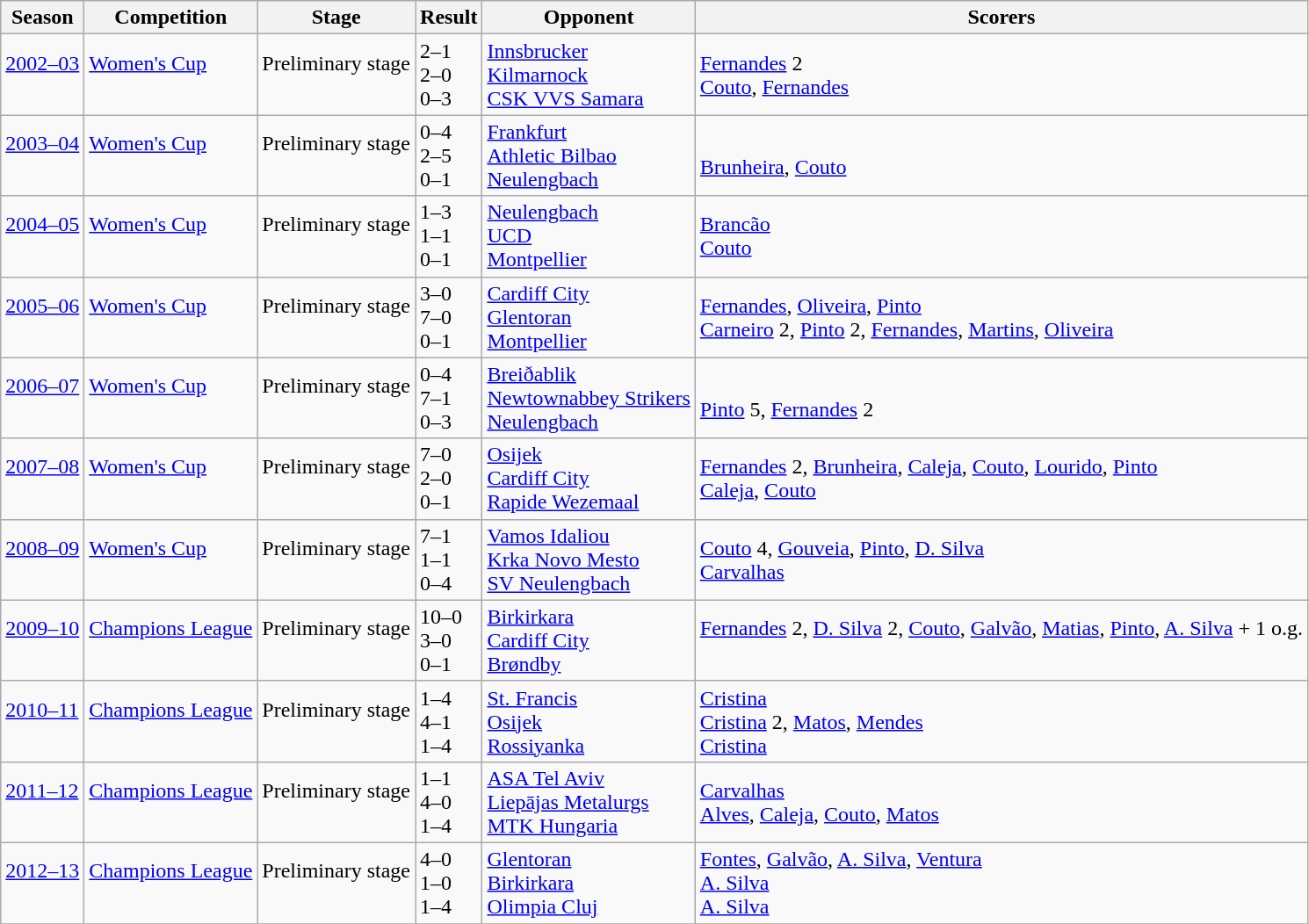<table class="wikitable">
<tr>
<th>Season</th>
<th>Competition</th>
<th>Stage</th>
<th>Result</th>
<th>Opponent</th>
<th>Scorers</th>
</tr>
<tr>
<td><a href='#'>2002–03</a><br><br></td>
<td><a href='#'>Women's Cup</a><br><br></td>
<td>Preliminary stage<br><br></td>
<td>2–1<br>2–0<br>0–3</td>
<td> <a href='#'>Innsbrucker</a><br> <a href='#'>Kilmarnock</a><br> <a href='#'>CSK VVS Samara</a></td>
<td><a href='#'>Fernandes</a> 2<br><a href='#'>Couto</a>, <a href='#'>Fernandes</a><br></td>
</tr>
<tr>
<td><a href='#'>2003–04</a><br><br></td>
<td><a href='#'>Women's Cup</a><br><br></td>
<td>Preliminary stage<br><br></td>
<td>0–4<br>2–5<br>0–1</td>
<td> <a href='#'>Frankfurt</a><br> <a href='#'>Athletic Bilbao</a><br> <a href='#'>Neulengbach</a></td>
<td><br><a href='#'>Brunheira</a>, <a href='#'>Couto</a><br></td>
</tr>
<tr>
<td><a href='#'>2004–05</a><br><br></td>
<td><a href='#'>Women's Cup</a><br><br></td>
<td>Preliminary stage<br><br></td>
<td>1–3<br>1–1<br>0–1</td>
<td> <a href='#'>Neulengbach</a><br> <a href='#'>UCD</a><br> <a href='#'>Montpellier</a></td>
<td><a href='#'>Brancão</a><br><a href='#'>Couto</a><br></td>
</tr>
<tr>
<td><a href='#'>2005–06</a><br><br></td>
<td><a href='#'>Women's Cup</a><br><br></td>
<td>Preliminary stage<br><br></td>
<td>3–0<br>7–0<br>0–1</td>
<td> <a href='#'>Cardiff City</a><br> <a href='#'>Glentoran</a><br> <a href='#'>Montpellier</a></td>
<td><a href='#'>Fernandes</a>, <a href='#'>Oliveira</a>, <a href='#'>Pinto</a><br><a href='#'>Carneiro</a> 2, <a href='#'>Pinto</a> 2, <a href='#'>Fernandes</a>, <a href='#'>Martins</a>, <a href='#'>Oliveira</a><br></td>
</tr>
<tr>
<td><a href='#'>2006–07</a><br><br></td>
<td><a href='#'>Women's Cup</a><br><br></td>
<td>Preliminary stage<br><br></td>
<td>0–4<br>7–1<br>0–3</td>
<td> <a href='#'>Breiðablik</a><br> <a href='#'>Newtownabbey Strikers</a><br> <a href='#'>Neulengbach</a></td>
<td><br><a href='#'>Pinto</a> 5, <a href='#'>Fernandes</a> 2<br></td>
</tr>
<tr>
<td><a href='#'>2007–08</a><br><br></td>
<td><a href='#'>Women's Cup</a><br><br></td>
<td>Preliminary stage<br><br></td>
<td>7–0<br>2–0<br>0–1</td>
<td> <a href='#'>Osijek</a><br> <a href='#'>Cardiff City</a><br> <a href='#'>Rapide Wezemaal</a></td>
<td><a href='#'>Fernandes</a> 2, <a href='#'>Brunheira</a>, <a href='#'>Caleja</a>, <a href='#'>Couto</a>, <a href='#'>Lourido</a>, <a href='#'>Pinto</a><br><a href='#'>Caleja</a>, <a href='#'>Couto</a><br></td>
</tr>
<tr>
<td><a href='#'>2008–09</a><br><br></td>
<td><a href='#'>Women's Cup</a><br><br></td>
<td>Preliminary stage<br><br></td>
<td>7–1<br>1–1<br>0–4</td>
<td> <a href='#'>Vamos Idaliou</a><br> <a href='#'>Krka Novo Mesto</a><br> <a href='#'>SV Neulengbach</a></td>
<td><a href='#'>Couto</a> 4, <a href='#'>Gouveia</a>, <a href='#'>Pinto</a>, <a href='#'>D. Silva</a><br><a href='#'>Carvalhas</a><br></td>
</tr>
<tr>
<td><a href='#'>2009–10</a><br><br></td>
<td><a href='#'>Champions League</a><br><br></td>
<td>Preliminary stage<br><br></td>
<td>10–0<br>3–0<br>0–1</td>
<td> <a href='#'>Birkirkara</a><br> <a href='#'>Cardiff City</a><br> <a href='#'>Brøndby</a></td>
<td><a href='#'>Fernandes</a> 2, <a href='#'>D. Silva</a> 2, <a href='#'>Couto</a>, <a href='#'>Galvão</a>, <a href='#'>Matias</a>, <a href='#'>Pinto</a>, <a href='#'>A. Silva</a> + 1 o.g.<br><br></td>
</tr>
<tr>
<td><a href='#'>2010–11</a><br><br></td>
<td><a href='#'>Champions League</a><br><br></td>
<td>Preliminary stage<br><br></td>
<td>1–4<br>4–1<br>1–4</td>
<td> <a href='#'>St. Francis</a><br> <a href='#'>Osijek</a><br> <a href='#'>Rossiyanka</a></td>
<td><a href='#'>Cristina</a><br><a href='#'>Cristina</a> 2, <a href='#'>Matos</a>, <a href='#'>Mendes</a><br><a href='#'>Cristina</a></td>
</tr>
<tr>
<td><a href='#'>2011–12</a><br><br></td>
<td><a href='#'>Champions League</a><br><br></td>
<td>Preliminary stage<br><br></td>
<td>1–1<br>4–0<br>1–4</td>
<td> <a href='#'>ASA Tel Aviv</a><br> <a href='#'>Liepājas Metalurgs</a><br> <a href='#'>MTK Hungaria</a></td>
<td><a href='#'>Carvalhas</a><br><a href='#'>Alves</a>, <a href='#'>Caleja</a>, <a href='#'>Couto</a>, <a href='#'>Matos</a><br></td>
</tr>
<tr>
<td><a href='#'>2012–13</a><br><br></td>
<td><a href='#'>Champions League</a><br><br></td>
<td>Preliminary stage<br><br></td>
<td>4–0<br>1–0<br>1–4</td>
<td> <a href='#'>Glentoran</a><br> <a href='#'>Birkirkara</a><br> <a href='#'>Olimpia Cluj</a></td>
<td><a href='#'>Fontes</a>, <a href='#'>Galvão</a>, <a href='#'>A. Silva</a>, <a href='#'>Ventura</a><br><a href='#'>A. Silva</a><br><a href='#'>A. Silva</a></td>
</tr>
<tr>
</tr>
</table>
